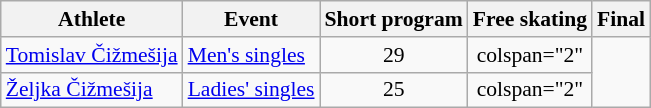<table class="wikitable" style="font-size:90%">
<tr>
<th>Athlete</th>
<th>Event</th>
<th>Short program</th>
<th>Free skating</th>
<th>Final</th>
</tr>
<tr align="center">
<td align="left"><a href='#'>Tomislav Čižmešija</a></td>
<td align="left"><a href='#'>Men's singles</a></td>
<td>29</td>
<td>colspan="2" </td>
</tr>
<tr align="center">
<td align="left"><a href='#'>Željka Čižmešija</a></td>
<td align="left"><a href='#'>Ladies' singles</a></td>
<td>25</td>
<td>colspan="2" </td>
</tr>
</table>
